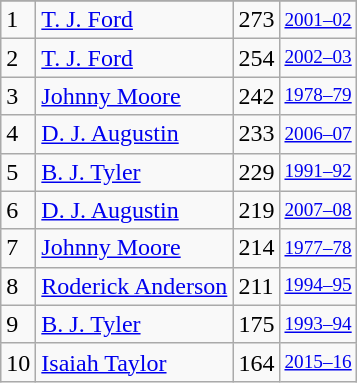<table class="wikitable">
<tr>
</tr>
<tr>
<td>1</td>
<td><a href='#'>T. J. Ford</a></td>
<td>273</td>
<td style="font-size:80%;"><a href='#'>2001–02</a></td>
</tr>
<tr>
<td>2</td>
<td><a href='#'>T. J. Ford</a></td>
<td>254</td>
<td style="font-size:80%;"><a href='#'>2002–03</a></td>
</tr>
<tr>
<td>3</td>
<td><a href='#'>Johnny Moore</a></td>
<td>242</td>
<td style="font-size:80%;"><a href='#'>1978–79</a></td>
</tr>
<tr>
<td>4</td>
<td><a href='#'>D. J. Augustin</a></td>
<td>233</td>
<td style="font-size:80%;"><a href='#'>2006–07</a></td>
</tr>
<tr>
<td>5</td>
<td><a href='#'>B. J. Tyler</a></td>
<td>229</td>
<td style="font-size:80%;"><a href='#'>1991–92</a></td>
</tr>
<tr>
<td>6</td>
<td><a href='#'>D. J. Augustin</a></td>
<td>219</td>
<td style="font-size:80%;"><a href='#'>2007–08</a></td>
</tr>
<tr>
<td>7</td>
<td><a href='#'>Johnny Moore</a></td>
<td>214</td>
<td style="font-size:80%;"><a href='#'>1977–78</a></td>
</tr>
<tr>
<td>8</td>
<td><a href='#'>Roderick Anderson</a></td>
<td>211</td>
<td style="font-size:80%;"><a href='#'>1994–95</a></td>
</tr>
<tr>
<td>9</td>
<td><a href='#'>B. J. Tyler</a></td>
<td>175</td>
<td style="font-size:80%;"><a href='#'>1993–94</a></td>
</tr>
<tr>
<td>10</td>
<td><a href='#'>Isaiah Taylor</a></td>
<td>164</td>
<td style="font-size:80%;"><a href='#'>2015–16</a></td>
</tr>
</table>
